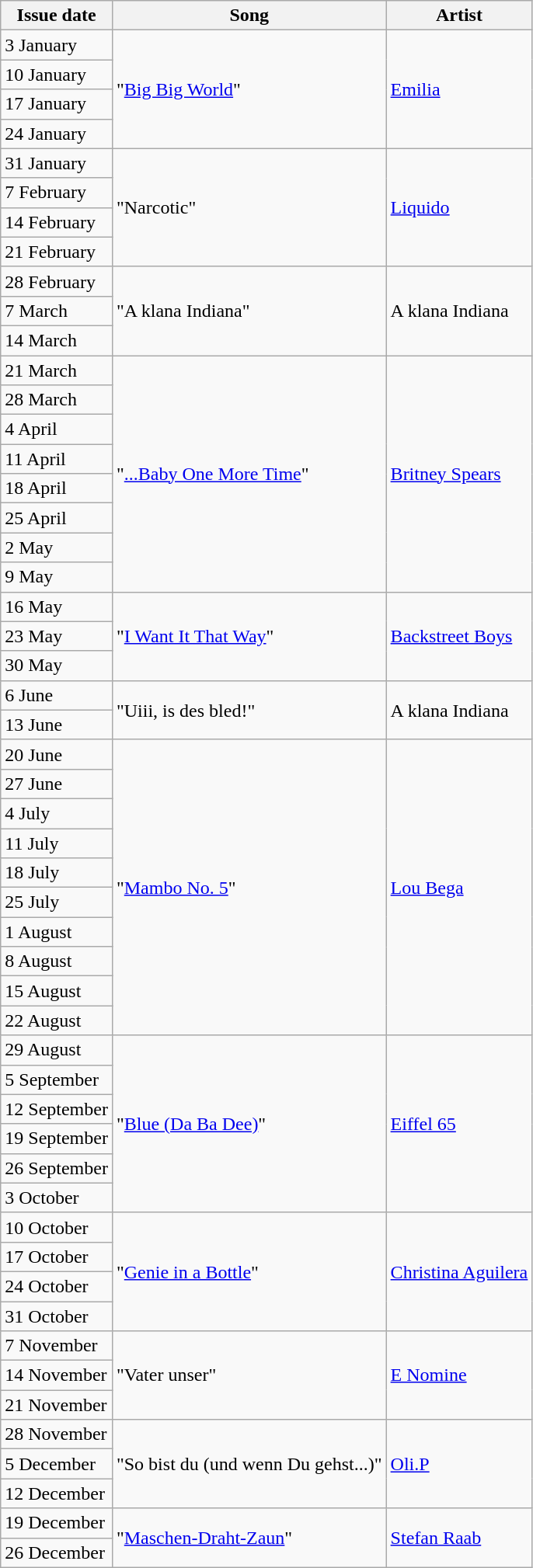<table class=wikitable>
<tr>
<th>Issue date</th>
<th>Song</th>
<th>Artist</th>
</tr>
<tr>
<td>3 January</td>
<td rowspan=4>"<a href='#'>Big Big World</a>"</td>
<td rowspan=4><a href='#'>Emilia</a></td>
</tr>
<tr>
<td>10 January</td>
</tr>
<tr>
<td>17 January</td>
</tr>
<tr>
<td>24 January</td>
</tr>
<tr>
<td>31 January</td>
<td rowspan=4>"Narcotic"</td>
<td rowspan=4><a href='#'>Liquido</a></td>
</tr>
<tr>
<td>7 February</td>
</tr>
<tr>
<td>14 February</td>
</tr>
<tr>
<td>21 February</td>
</tr>
<tr>
<td>28 February</td>
<td rowspan=3>"A klana Indiana"</td>
<td rowspan=3>A klana Indiana</td>
</tr>
<tr>
<td>7 March</td>
</tr>
<tr>
<td>14 March</td>
</tr>
<tr>
<td>21 March</td>
<td rowspan=8>"<a href='#'>...Baby One More Time</a>"</td>
<td rowspan=8><a href='#'>Britney Spears</a></td>
</tr>
<tr>
<td>28 March</td>
</tr>
<tr>
<td>4 April</td>
</tr>
<tr>
<td>11 April</td>
</tr>
<tr>
<td>18 April</td>
</tr>
<tr>
<td>25 April</td>
</tr>
<tr>
<td>2 May</td>
</tr>
<tr>
<td>9 May</td>
</tr>
<tr>
<td>16 May</td>
<td rowspan=3>"<a href='#'>I Want It That Way</a>"</td>
<td rowspan=3><a href='#'>Backstreet Boys</a></td>
</tr>
<tr>
<td>23 May</td>
</tr>
<tr>
<td>30 May</td>
</tr>
<tr>
<td>6 June</td>
<td rowspan=2>"Uiii, is des bled!"</td>
<td rowspan=2>A klana Indiana</td>
</tr>
<tr>
<td>13 June</td>
</tr>
<tr>
<td>20 June</td>
<td rowspan=10>"<a href='#'>Mambo No. 5</a>"</td>
<td rowspan=10><a href='#'>Lou Bega</a></td>
</tr>
<tr>
<td>27 June</td>
</tr>
<tr>
<td>4 July</td>
</tr>
<tr>
<td>11 July</td>
</tr>
<tr>
<td>18 July</td>
</tr>
<tr>
<td>25 July</td>
</tr>
<tr>
<td>1 August</td>
</tr>
<tr>
<td>8 August</td>
</tr>
<tr>
<td>15 August</td>
</tr>
<tr>
<td>22 August</td>
</tr>
<tr>
<td>29 August</td>
<td rowspan=6>"<a href='#'>Blue (Da Ba Dee)</a>"</td>
<td rowspan=6><a href='#'>Eiffel 65</a></td>
</tr>
<tr>
<td>5 September</td>
</tr>
<tr>
<td>12 September</td>
</tr>
<tr>
<td>19 September</td>
</tr>
<tr>
<td>26 September</td>
</tr>
<tr>
<td>3 October</td>
</tr>
<tr>
<td>10 October</td>
<td rowspan=4>"<a href='#'>Genie in a Bottle</a>"</td>
<td rowspan=4><a href='#'>Christina Aguilera</a></td>
</tr>
<tr>
<td>17 October</td>
</tr>
<tr>
<td>24 October</td>
</tr>
<tr>
<td>31 October</td>
</tr>
<tr>
<td>7 November</td>
<td rowspan=3>"Vater unser"</td>
<td rowspan=3><a href='#'>E Nomine</a></td>
</tr>
<tr>
<td>14 November</td>
</tr>
<tr>
<td>21 November</td>
</tr>
<tr>
<td>28 November</td>
<td rowspan=3>"So bist du (und wenn Du gehst...)"</td>
<td rowspan=3><a href='#'>Oli.P</a></td>
</tr>
<tr>
<td>5 December</td>
</tr>
<tr>
<td>12 December</td>
</tr>
<tr>
<td>19 December</td>
<td rowspan=2>"<a href='#'>Maschen-Draht-Zaun</a>"</td>
<td rowspan=2><a href='#'>Stefan Raab</a></td>
</tr>
<tr>
<td>26 December</td>
</tr>
</table>
